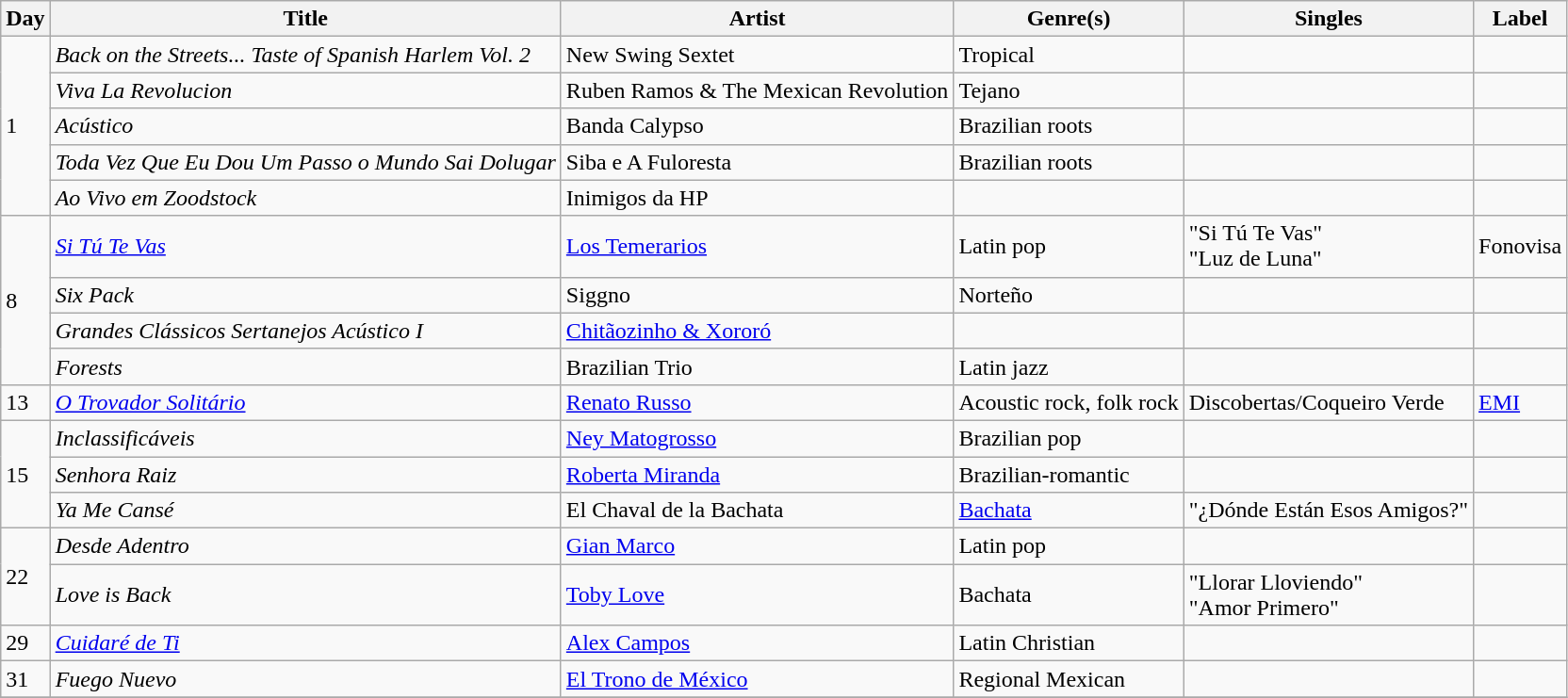<table class="wikitable sortable" style="text-align: left;">
<tr>
<th>Day</th>
<th>Title</th>
<th>Artist</th>
<th>Genre(s)</th>
<th>Singles</th>
<th>Label</th>
</tr>
<tr>
<td rowspan="5">1</td>
<td><em>Back on the Streets... Taste of Spanish Harlem Vol. 2</em></td>
<td>New Swing Sextet</td>
<td>Tropical</td>
<td></td>
<td></td>
</tr>
<tr>
<td><em>Viva La Revolucion</em></td>
<td>Ruben Ramos & The Mexican Revolution</td>
<td>Tejano</td>
<td></td>
<td></td>
</tr>
<tr>
<td><em>Acústico</em></td>
<td>Banda Calypso</td>
<td>Brazilian roots</td>
<td></td>
<td></td>
</tr>
<tr>
<td><em>Toda Vez Que Eu Dou Um Passo o Mundo Sai Dolugar</em></td>
<td>Siba e A Fuloresta</td>
<td>Brazilian roots</td>
<td></td>
<td></td>
</tr>
<tr>
<td><em> Ao Vivo em Zoodstock</em></td>
<td>Inimigos da HP</td>
<td></td>
<td></td>
<td></td>
</tr>
<tr>
<td rowspan="4">8</td>
<td><em><a href='#'>Si Tú Te Vas</a></em></td>
<td><a href='#'>Los Temerarios</a></td>
<td>Latin pop</td>
<td>"Si Tú Te Vas"<br>"Luz de Luna"</td>
<td>Fonovisa</td>
</tr>
<tr>
<td><em>Six Pack</em></td>
<td>Siggno</td>
<td>Norteño</td>
<td></td>
<td></td>
</tr>
<tr>
<td><em>Grandes Clássicos Sertanejos Acústico I</em></td>
<td><a href='#'>Chitãozinho & Xororó</a></td>
<td></td>
<td></td>
<td></td>
</tr>
<tr>
<td><em>Forests</em></td>
<td>Brazilian Trio</td>
<td>Latin jazz</td>
<td></td>
<td></td>
</tr>
<tr>
<td>13</td>
<td><em><a href='#'>O Trovador Solitário</a></em></td>
<td><a href='#'>Renato Russo</a></td>
<td>Acoustic rock, folk rock</td>
<td>Discobertas/Coqueiro Verde</td>
<td><a href='#'>EMI</a></td>
</tr>
<tr>
<td rowspan="3">15</td>
<td><em>Inclassificáveis</em></td>
<td><a href='#'>Ney Matogrosso</a></td>
<td>Brazilian pop</td>
<td></td>
<td></td>
</tr>
<tr>
<td><em>Senhora Raiz</em></td>
<td><a href='#'>Roberta Miranda</a></td>
<td>Brazilian-romantic</td>
<td></td>
<td></td>
</tr>
<tr>
<td><em>Ya Me Cansé</em></td>
<td>El Chaval de la Bachata</td>
<td><a href='#'>Bachata</a></td>
<td>"¿Dónde Están Esos Amigos?"</td>
<td></td>
</tr>
<tr>
<td rowspan="2">22</td>
<td><em>Desde Adentro</em></td>
<td><a href='#'>Gian Marco</a></td>
<td>Latin pop</td>
<td></td>
<td></td>
</tr>
<tr>
<td><em>Love is Back</em></td>
<td><a href='#'>Toby Love</a></td>
<td>Bachata</td>
<td>"Llorar Lloviendo"<br>"Amor Primero"</td>
<td></td>
</tr>
<tr>
<td>29</td>
<td><em><a href='#'>Cuidaré de Ti</a></em></td>
<td><a href='#'>Alex Campos</a></td>
<td>Latin Christian</td>
<td></td>
<td></td>
</tr>
<tr>
<td>31</td>
<td><em>Fuego Nuevo</em></td>
<td><a href='#'>El Trono de México</a></td>
<td>Regional Mexican</td>
<td></td>
<td></td>
</tr>
<tr>
</tr>
</table>
